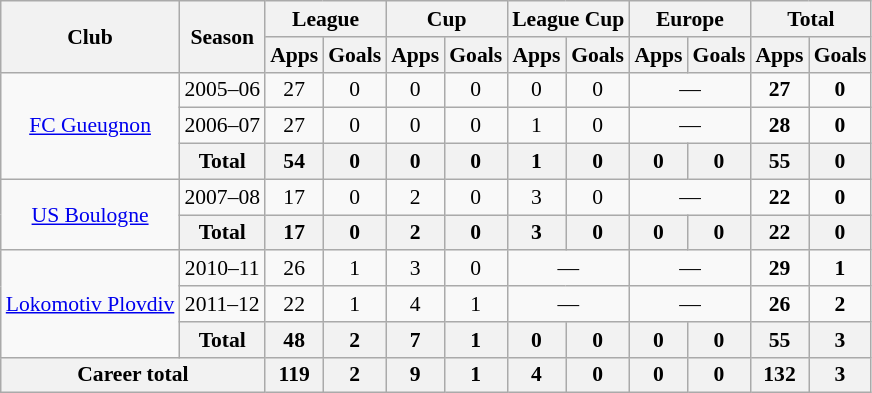<table class="wikitable" style="font-size:90%; text-align: center">
<tr>
<th rowspan=2>Club</th>
<th rowspan=2>Season</th>
<th colspan=2>League</th>
<th colspan=2>Cup</th>
<th colspan=2>League Cup</th>
<th colspan=2>Europe</th>
<th colspan=2>Total</th>
</tr>
<tr>
<th>Apps</th>
<th>Goals</th>
<th>Apps</th>
<th>Goals</th>
<th>Apps</th>
<th>Goals</th>
<th>Apps</th>
<th>Goals</th>
<th>Apps</th>
<th>Goals</th>
</tr>
<tr>
<td rowspan=3><a href='#'>FC Gueugnon</a></td>
<td>2005–06</td>
<td>27</td>
<td>0</td>
<td>0</td>
<td>0</td>
<td>0</td>
<td>0</td>
<td colspan="2">—</td>
<td><strong>27</strong></td>
<td><strong>0</strong></td>
</tr>
<tr>
<td>2006–07</td>
<td>27</td>
<td>0</td>
<td>0</td>
<td>0</td>
<td>1</td>
<td>0</td>
<td colspan="2">—</td>
<td><strong>28</strong></td>
<td><strong>0</strong></td>
</tr>
<tr>
<th colspan=1>Total</th>
<th>54</th>
<th>0</th>
<th>0</th>
<th>0</th>
<th>1</th>
<th>0</th>
<th>0</th>
<th>0</th>
<th>55</th>
<th>0</th>
</tr>
<tr>
<td rowspan=2><a href='#'>US Boulogne</a></td>
<td>2007–08</td>
<td>17</td>
<td>0</td>
<td>2</td>
<td>0</td>
<td>3</td>
<td>0</td>
<td colspan="2">—</td>
<td><strong>22</strong></td>
<td><strong>0</strong></td>
</tr>
<tr>
<th colspan=1>Total</th>
<th>17</th>
<th>0</th>
<th>2</th>
<th>0</th>
<th>3</th>
<th>0</th>
<th>0</th>
<th>0</th>
<th>22</th>
<th>0</th>
</tr>
<tr>
<td rowspan=3><a href='#'>Lokomotiv Plovdiv</a></td>
<td>2010–11</td>
<td>26</td>
<td>1</td>
<td>3</td>
<td>0</td>
<td colspan="2">—</td>
<td colspan="2">—</td>
<td><strong>29</strong></td>
<td><strong>1</strong></td>
</tr>
<tr>
<td>2011–12</td>
<td>22</td>
<td>1</td>
<td>4</td>
<td>1</td>
<td colspan="2">—</td>
<td colspan="2">—</td>
<td><strong>26</strong></td>
<td><strong>2</strong></td>
</tr>
<tr>
<th colspan=1>Total</th>
<th>48</th>
<th>2</th>
<th>7</th>
<th>1</th>
<th>0</th>
<th>0</th>
<th>0</th>
<th>0</th>
<th>55</th>
<th>3</th>
</tr>
<tr>
<th colspan=2>Career total</th>
<th>119</th>
<th>2</th>
<th>9</th>
<th>1</th>
<th>4</th>
<th>0</th>
<th>0</th>
<th>0</th>
<th>132</th>
<th>3</th>
</tr>
</table>
